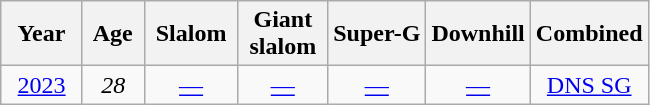<table class=wikitable style="text-align:center">
<tr>
<th>  Year  </th>
<th> Age </th>
<th> Slalom </th>
<th> Giant <br> slalom </th>
<th>Super-G</th>
<th>Downhill</th>
<th>Combined</th>
</tr>
<tr>
<td><a href='#'>2023</a></td>
<td><em>28</em></td>
<td><a href='#'>—</a></td>
<td><a href='#'>—</a></td>
<td><a href='#'>—</a></td>
<td><a href='#'>—</a></td>
<td><a href='#'>DNS SG</a></td>
</tr>
</table>
